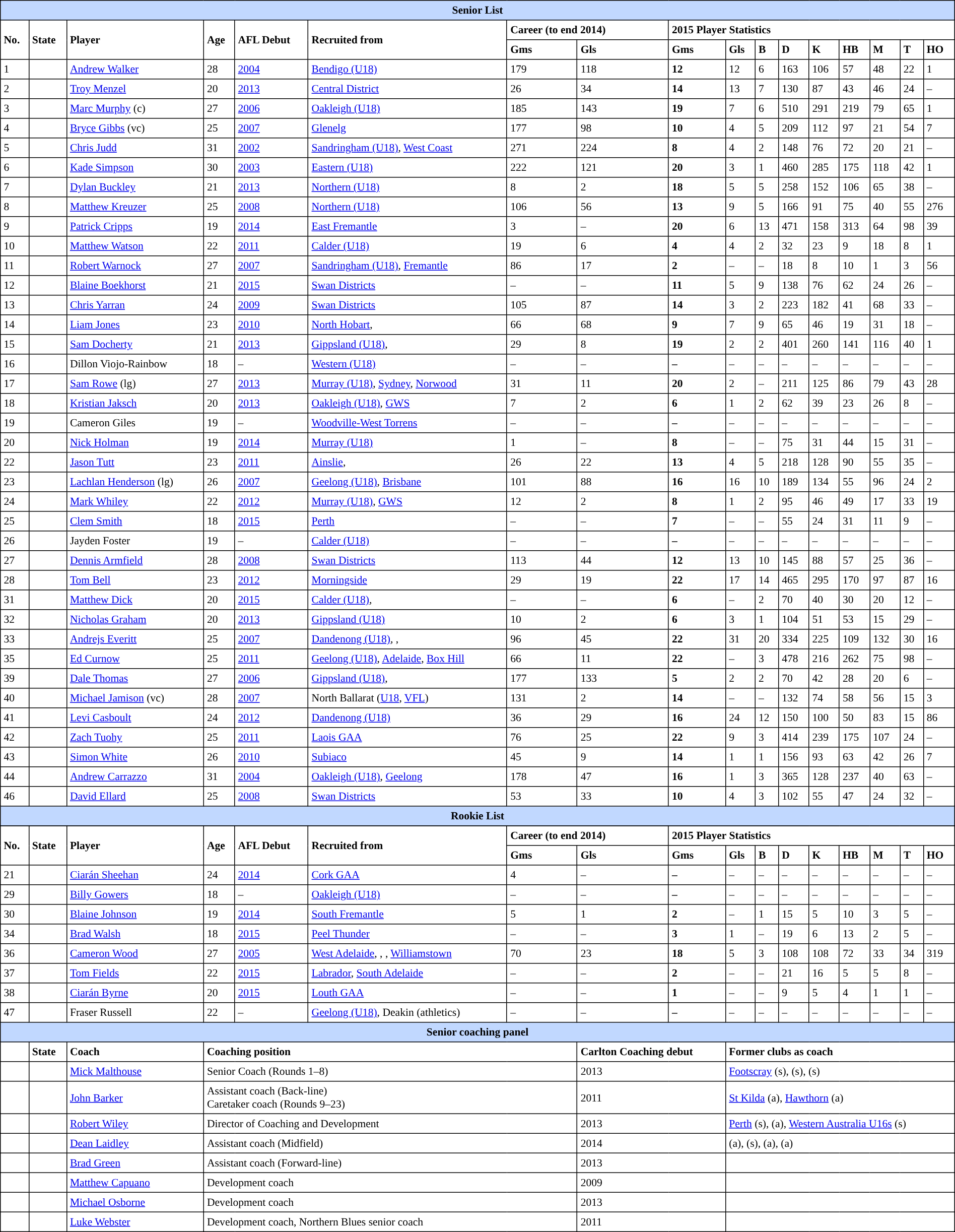<table border="1" cellpadding="4" cellspacing="0"  style="text-align:left; font-size:90%; border-collapse:collapse; width:100%;">
<tr style="background:#C1D8FF; text-align:center;">
<th colspan="17">Senior List</th>
</tr>
<tr>
<td rowspan="2"><strong>No. </strong></td>
<td rowspan="2"><strong>State</strong></td>
<td rowspan="2"><strong>Player </strong></td>
<td rowspan="2"><strong>Age </strong></td>
<td rowspan="2"><strong>AFL Debut </strong></td>
<td rowspan="2"><strong>Recruited from </strong></td>
<td colspan="2"><strong>Career (to end 2014) </strong></td>
<td colspan="9"><strong>2015 Player Statistics</strong></td>
</tr>
<tr>
<th>Gms</th>
<th>Gls</th>
<th>Gms</th>
<th>Gls</th>
<th>B</th>
<th>D</th>
<th>K</th>
<th>HB</th>
<th>M</th>
<th>T</th>
<th>HO</th>
</tr>
<tr>
<td>1</td>
<td></td>
<td><a href='#'>Andrew Walker</a></td>
<td>28</td>
<td><a href='#'>2004</a></td>
<td><a href='#'>Bendigo (U18)</a></td>
<td>179</td>
<td>118</td>
<td><strong>12</strong></td>
<td>12</td>
<td>6</td>
<td>163</td>
<td>106</td>
<td>57</td>
<td>48</td>
<td>22</td>
<td>1</td>
</tr>
<tr>
<td>2</td>
<td></td>
<td><a href='#'>Troy Menzel</a></td>
<td>20</td>
<td><a href='#'>2013</a></td>
<td><a href='#'>Central District</a></td>
<td>26</td>
<td>34</td>
<td><strong>14</strong></td>
<td>13</td>
<td>7</td>
<td>130</td>
<td>87</td>
<td>43</td>
<td>46</td>
<td>24</td>
<td>–</td>
</tr>
<tr>
<td>3</td>
<td></td>
<td><a href='#'>Marc Murphy</a> (c)</td>
<td>27</td>
<td><a href='#'>2006</a></td>
<td><a href='#'>Oakleigh (U18)</a></td>
<td>185</td>
<td>143</td>
<td><strong>19</strong></td>
<td>7</td>
<td>6</td>
<td>510</td>
<td>291</td>
<td>219</td>
<td>79</td>
<td>65</td>
<td>1</td>
</tr>
<tr>
<td>4</td>
<td></td>
<td><a href='#'>Bryce Gibbs</a> (vc)</td>
<td>25</td>
<td><a href='#'>2007</a></td>
<td><a href='#'>Glenelg</a></td>
<td>177</td>
<td>98</td>
<td><strong>10</strong></td>
<td>4</td>
<td>5</td>
<td>209</td>
<td>112</td>
<td>97</td>
<td>21</td>
<td>54</td>
<td>7</td>
</tr>
<tr>
<td>5</td>
<td></td>
<td><a href='#'>Chris Judd</a></td>
<td>31</td>
<td><a href='#'>2002</a></td>
<td><a href='#'>Sandringham (U18)</a>, <a href='#'>West Coast</a></td>
<td>271</td>
<td>224</td>
<td><strong>8</strong></td>
<td>4</td>
<td>2</td>
<td>148</td>
<td>76</td>
<td>72</td>
<td>20</td>
<td>21</td>
<td>–</td>
</tr>
<tr>
<td>6</td>
<td></td>
<td><a href='#'>Kade Simpson</a></td>
<td>30</td>
<td><a href='#'>2003</a></td>
<td><a href='#'>Eastern (U18)</a></td>
<td>222</td>
<td>121</td>
<td><strong>20</strong></td>
<td>3</td>
<td>1</td>
<td>460</td>
<td>285</td>
<td>175</td>
<td>118</td>
<td>42</td>
<td>1</td>
</tr>
<tr>
<td>7</td>
<td></td>
<td><a href='#'>Dylan Buckley</a></td>
<td>21</td>
<td><a href='#'>2013</a></td>
<td><a href='#'>Northern (U18)</a></td>
<td>8</td>
<td>2</td>
<td><strong>18</strong></td>
<td>5</td>
<td>5</td>
<td>258</td>
<td>152</td>
<td>106</td>
<td>65</td>
<td>38</td>
<td>–</td>
</tr>
<tr>
<td>8</td>
<td></td>
<td><a href='#'>Matthew Kreuzer</a></td>
<td>25</td>
<td><a href='#'>2008</a></td>
<td><a href='#'>Northern (U18)</a></td>
<td>106</td>
<td>56</td>
<td><strong>13</strong></td>
<td>9</td>
<td>5</td>
<td>166</td>
<td>91</td>
<td>75</td>
<td>40</td>
<td>55</td>
<td>276</td>
</tr>
<tr>
<td>9</td>
<td></td>
<td><a href='#'>Patrick Cripps</a></td>
<td>19</td>
<td><a href='#'>2014</a></td>
<td><a href='#'>East Fremantle</a></td>
<td>3</td>
<td>–</td>
<td><strong>20</strong></td>
<td>6</td>
<td>13</td>
<td>471</td>
<td>158</td>
<td>313</td>
<td>64</td>
<td>98</td>
<td>39</td>
</tr>
<tr>
<td>10</td>
<td></td>
<td><a href='#'>Matthew Watson</a></td>
<td>22</td>
<td><a href='#'>2011</a></td>
<td><a href='#'>Calder (U18)</a></td>
<td>19</td>
<td>6</td>
<td><strong>4</strong></td>
<td>4</td>
<td>2</td>
<td>32</td>
<td>23</td>
<td>9</td>
<td>18</td>
<td>8</td>
<td>1</td>
</tr>
<tr>
<td>11</td>
<td></td>
<td><a href='#'>Robert Warnock</a></td>
<td>27</td>
<td><a href='#'>2007</a></td>
<td><a href='#'>Sandringham (U18)</a>, <a href='#'>Fremantle</a></td>
<td>86</td>
<td>17</td>
<td><strong>2</strong></td>
<td>–</td>
<td>–</td>
<td>18</td>
<td>8</td>
<td>10</td>
<td>1</td>
<td>3</td>
<td>56</td>
</tr>
<tr>
<td>12</td>
<td></td>
<td><a href='#'>Blaine Boekhorst</a></td>
<td>21</td>
<td><a href='#'>2015</a></td>
<td><a href='#'>Swan Districts</a></td>
<td>–</td>
<td>–</td>
<td><strong>11</strong></td>
<td>5</td>
<td>9</td>
<td>138</td>
<td>76</td>
<td>62</td>
<td>24</td>
<td>26</td>
<td>–</td>
</tr>
<tr>
<td>13</td>
<td></td>
<td><a href='#'>Chris Yarran</a></td>
<td>24</td>
<td><a href='#'>2009</a></td>
<td><a href='#'>Swan Districts</a></td>
<td>105</td>
<td>87</td>
<td><strong>14</strong></td>
<td>3</td>
<td>2</td>
<td>223</td>
<td>182</td>
<td>41</td>
<td>68</td>
<td>33</td>
<td>–</td>
</tr>
<tr>
<td>14</td>
<td></td>
<td><a href='#'>Liam Jones</a></td>
<td>23</td>
<td><a href='#'>2010</a></td>
<td><a href='#'>North Hobart</a>, </td>
<td>66</td>
<td>68</td>
<td><strong>9</strong></td>
<td>7</td>
<td>9</td>
<td>65</td>
<td>46</td>
<td>19</td>
<td>31</td>
<td>18</td>
<td>–</td>
</tr>
<tr>
<td>15</td>
<td></td>
<td><a href='#'>Sam Docherty</a></td>
<td>21</td>
<td><a href='#'>2013</a></td>
<td><a href='#'>Gippsland (U18)</a>, </td>
<td>29</td>
<td>8</td>
<td><strong>19</strong></td>
<td>2</td>
<td>2</td>
<td>401</td>
<td>260</td>
<td>141</td>
<td>116</td>
<td>40</td>
<td>1</td>
</tr>
<tr>
<td>16</td>
<td></td>
<td>Dillon Viojo-Rainbow</td>
<td>18</td>
<td>–</td>
<td><a href='#'>Western (U18)</a></td>
<td>–</td>
<td>–</td>
<td><strong>–</strong></td>
<td>–</td>
<td>–</td>
<td>–</td>
<td>–</td>
<td>–</td>
<td>–</td>
<td>–</td>
<td>–</td>
</tr>
<tr>
<td>17</td>
<td></td>
<td><a href='#'>Sam Rowe</a> (lg)</td>
<td>27</td>
<td><a href='#'>2013</a></td>
<td><a href='#'>Murray (U18)</a>, <a href='#'>Sydney</a>, <a href='#'>Norwood</a></td>
<td>31</td>
<td>11</td>
<td><strong>20</strong></td>
<td>2</td>
<td>–</td>
<td>211</td>
<td>125</td>
<td>86</td>
<td>79</td>
<td>43</td>
<td>28</td>
</tr>
<tr>
<td>18</td>
<td></td>
<td><a href='#'>Kristian Jaksch</a></td>
<td>20</td>
<td><a href='#'>2013</a></td>
<td><a href='#'>Oakleigh (U18)</a>, <a href='#'>GWS</a></td>
<td>7</td>
<td>2</td>
<td><strong>6</strong></td>
<td>1</td>
<td>2</td>
<td>62</td>
<td>39</td>
<td>23</td>
<td>26</td>
<td>8</td>
<td>–</td>
</tr>
<tr>
<td>19</td>
<td></td>
<td>Cameron Giles</td>
<td>19</td>
<td>–</td>
<td><a href='#'>Woodville-West Torrens</a></td>
<td>–</td>
<td>–</td>
<td><strong>–</strong></td>
<td>–</td>
<td>–</td>
<td>–</td>
<td>–</td>
<td>–</td>
<td>–</td>
<td>–</td>
<td>–</td>
</tr>
<tr>
<td>20</td>
<td></td>
<td><a href='#'>Nick Holman</a></td>
<td>19</td>
<td><a href='#'>2014</a></td>
<td><a href='#'>Murray (U18)</a></td>
<td>1</td>
<td>–</td>
<td><strong>8</strong></td>
<td>–</td>
<td>–</td>
<td>75</td>
<td>31</td>
<td>44</td>
<td>15</td>
<td>31</td>
<td>–</td>
</tr>
<tr>
<td>22</td>
<td></td>
<td><a href='#'>Jason Tutt</a></td>
<td>23</td>
<td><a href='#'>2011</a></td>
<td><a href='#'>Ainslie</a>, </td>
<td>26</td>
<td>22</td>
<td><strong>13</strong></td>
<td>4</td>
<td>5</td>
<td>218</td>
<td>128</td>
<td>90</td>
<td>55</td>
<td>35</td>
<td>–</td>
</tr>
<tr>
<td>23</td>
<td></td>
<td><a href='#'>Lachlan Henderson</a> (lg)</td>
<td>26</td>
<td><a href='#'>2007</a></td>
<td><a href='#'>Geelong (U18)</a>, <a href='#'>Brisbane</a></td>
<td>101</td>
<td>88</td>
<td><strong>16</strong></td>
<td>16</td>
<td>10</td>
<td>189</td>
<td>134</td>
<td>55</td>
<td>96</td>
<td>24</td>
<td>2</td>
</tr>
<tr>
<td>24</td>
<td></td>
<td><a href='#'>Mark Whiley</a></td>
<td>22</td>
<td><a href='#'>2012</a></td>
<td><a href='#'>Murray (U18)</a>, <a href='#'>GWS</a></td>
<td>12</td>
<td>2</td>
<td><strong>8</strong></td>
<td>1</td>
<td>2</td>
<td>95</td>
<td>46</td>
<td>49</td>
<td>17</td>
<td>33</td>
<td>19</td>
</tr>
<tr>
<td>25</td>
<td></td>
<td><a href='#'>Clem Smith</a></td>
<td>18</td>
<td><a href='#'>2015</a></td>
<td><a href='#'>Perth</a></td>
<td>–</td>
<td>–</td>
<td><strong>7</strong></td>
<td>–</td>
<td>–</td>
<td>55</td>
<td>24</td>
<td>31</td>
<td>11</td>
<td>9</td>
<td>–</td>
</tr>
<tr>
<td>26</td>
<td></td>
<td>Jayden Foster</td>
<td>19</td>
<td>–</td>
<td><a href='#'>Calder (U18)</a></td>
<td>–</td>
<td>–</td>
<td><strong>–</strong></td>
<td>–</td>
<td>–</td>
<td>–</td>
<td>–</td>
<td>–</td>
<td>–</td>
<td>–</td>
<td>–</td>
</tr>
<tr>
<td>27</td>
<td></td>
<td><a href='#'>Dennis Armfield</a></td>
<td>28</td>
<td><a href='#'>2008</a></td>
<td><a href='#'>Swan Districts</a></td>
<td>113</td>
<td>44</td>
<td><strong>12</strong></td>
<td>13</td>
<td>10</td>
<td>145</td>
<td>88</td>
<td>57</td>
<td>25</td>
<td>36</td>
<td>–</td>
</tr>
<tr>
<td>28</td>
<td></td>
<td><a href='#'>Tom Bell</a></td>
<td>23</td>
<td><a href='#'>2012</a></td>
<td><a href='#'>Morningside</a></td>
<td>29</td>
<td>19</td>
<td><strong>22</strong></td>
<td>17</td>
<td>14</td>
<td>465</td>
<td>295</td>
<td>170</td>
<td>97</td>
<td>87</td>
<td>16</td>
</tr>
<tr>
<td>31</td>
<td></td>
<td><a href='#'>Matthew Dick</a></td>
<td>20</td>
<td><a href='#'>2015</a></td>
<td><a href='#'>Calder (U18)</a>, </td>
<td>–</td>
<td>–</td>
<td><strong>6</strong></td>
<td>–</td>
<td>2</td>
<td>70</td>
<td>40</td>
<td>30</td>
<td>20</td>
<td>12</td>
<td>–</td>
</tr>
<tr>
<td>32</td>
<td></td>
<td><a href='#'>Nicholas Graham</a></td>
<td>20</td>
<td><a href='#'>2013</a></td>
<td><a href='#'>Gippsland (U18)</a></td>
<td>10</td>
<td>2</td>
<td><strong>6</strong></td>
<td>3</td>
<td>1</td>
<td>104</td>
<td>51</td>
<td>53</td>
<td>15</td>
<td>29</td>
<td>–</td>
</tr>
<tr>
<td>33</td>
<td></td>
<td><a href='#'>Andrejs Everitt</a></td>
<td>25</td>
<td><a href='#'>2007</a></td>
<td><a href='#'>Dandenong (U18)</a>, , </td>
<td>96</td>
<td>45</td>
<td><strong>22</strong></td>
<td>31</td>
<td>20</td>
<td>334</td>
<td>225</td>
<td>109</td>
<td>132</td>
<td>30</td>
<td>16</td>
</tr>
<tr>
<td>35</td>
<td></td>
<td><a href='#'>Ed Curnow</a></td>
<td>25</td>
<td><a href='#'>2011</a></td>
<td><a href='#'>Geelong (U18)</a>, <a href='#'>Adelaide</a>, <a href='#'>Box Hill</a></td>
<td>66</td>
<td>11</td>
<td><strong>22</strong></td>
<td>–</td>
<td>3</td>
<td>478</td>
<td>216</td>
<td>262</td>
<td>75</td>
<td>98</td>
<td>–</td>
</tr>
<tr>
<td>39</td>
<td></td>
<td><a href='#'>Dale Thomas</a></td>
<td>27</td>
<td><a href='#'>2006</a></td>
<td><a href='#'>Gippsland (U18)</a>, </td>
<td>177</td>
<td>133</td>
<td><strong>5</strong></td>
<td>2</td>
<td>2</td>
<td>70</td>
<td>42</td>
<td>28</td>
<td>20</td>
<td>6</td>
<td>–</td>
</tr>
<tr>
<td>40</td>
<td></td>
<td><a href='#'>Michael Jamison</a> (vc)</td>
<td>28</td>
<td><a href='#'>2007</a></td>
<td>North Ballarat (<a href='#'>U18</a>, <a href='#'>VFL</a>)</td>
<td>131</td>
<td>2</td>
<td><strong>14</strong></td>
<td>–</td>
<td>–</td>
<td>132</td>
<td>74</td>
<td>58</td>
<td>56</td>
<td>15</td>
<td>3</td>
</tr>
<tr>
<td>41</td>
<td></td>
<td><a href='#'>Levi Casboult</a></td>
<td>24</td>
<td><a href='#'>2012</a></td>
<td><a href='#'>Dandenong (U18)</a></td>
<td>36</td>
<td>29</td>
<td><strong>16</strong></td>
<td>24</td>
<td>12</td>
<td>150</td>
<td>100</td>
<td>50</td>
<td>83</td>
<td>15</td>
<td>86</td>
</tr>
<tr>
<td>42</td>
<td></td>
<td><a href='#'>Zach Tuohy</a></td>
<td>25</td>
<td><a href='#'>2011</a></td>
<td><a href='#'>Laois GAA</a></td>
<td>76</td>
<td>25</td>
<td><strong>22</strong></td>
<td>9</td>
<td>3</td>
<td>414</td>
<td>239</td>
<td>175</td>
<td>107</td>
<td>24</td>
<td>–</td>
</tr>
<tr>
<td>43</td>
<td></td>
<td><a href='#'>Simon White</a></td>
<td>26</td>
<td><a href='#'>2010</a></td>
<td><a href='#'>Subiaco</a></td>
<td>45</td>
<td>9</td>
<td><strong>14</strong></td>
<td>1</td>
<td>1</td>
<td>156</td>
<td>93</td>
<td>63</td>
<td>42</td>
<td>26</td>
<td>7</td>
</tr>
<tr>
<td>44</td>
<td></td>
<td><a href='#'>Andrew Carrazzo</a></td>
<td>31</td>
<td><a href='#'>2004</a></td>
<td><a href='#'>Oakleigh (U18)</a>, <a href='#'>Geelong</a></td>
<td>178</td>
<td>47</td>
<td><strong>16</strong></td>
<td>1</td>
<td>3</td>
<td>365</td>
<td>128</td>
<td>237</td>
<td>40</td>
<td>63</td>
<td>–</td>
</tr>
<tr>
<td>46</td>
<td></td>
<td><a href='#'>David Ellard</a></td>
<td>25</td>
<td><a href='#'>2008</a></td>
<td><a href='#'>Swan Districts</a></td>
<td>53</td>
<td>33</td>
<td><strong>10</strong></td>
<td>4</td>
<td>3</td>
<td>102</td>
<td>55</td>
<td>47</td>
<td>24</td>
<td>32</td>
<td>–</td>
</tr>
<tr>
<th colspan="17" style="background:#C1D8FF; text-align:center;">Rookie List</th>
</tr>
<tr>
</tr>
<tr>
<td rowspan="2"><strong>No. </strong></td>
<td rowspan="2"><strong>State</strong></td>
<td rowspan="2"><strong>Player </strong></td>
<td rowspan="2"><strong>Age </strong></td>
<td rowspan="2"><strong>AFL Debut </strong></td>
<td rowspan="2"><strong>Recruited from </strong></td>
<td colspan="2"><strong>Career (to end 2014) </strong></td>
<td colspan="9"><strong>2015 Player Statistics</strong></td>
</tr>
<tr>
<th>Gms</th>
<th>Gls</th>
<th>Gms</th>
<th>Gls</th>
<th>B</th>
<th>D</th>
<th>K</th>
<th>HB</th>
<th>M</th>
<th>T</th>
<th>HO</th>
</tr>
<tr>
<td>21</td>
<td></td>
<td><a href='#'>Ciarán Sheehan</a></td>
<td>24</td>
<td><a href='#'>2014</a></td>
<td><a href='#'>Cork GAA</a></td>
<td>4</td>
<td>–</td>
<td><strong>–</strong></td>
<td>–</td>
<td>–</td>
<td>–</td>
<td>–</td>
<td>–</td>
<td>–</td>
<td>–</td>
<td>–</td>
</tr>
<tr>
<td>29</td>
<td></td>
<td><a href='#'>Billy Gowers</a></td>
<td>18</td>
<td>–</td>
<td><a href='#'>Oakleigh (U18)</a></td>
<td>–</td>
<td>–</td>
<td><strong>–</strong></td>
<td>–</td>
<td>–</td>
<td>–</td>
<td>–</td>
<td>–</td>
<td>–</td>
<td>–</td>
<td>–</td>
</tr>
<tr>
<td>30</td>
<td></td>
<td><a href='#'>Blaine Johnson</a></td>
<td>19</td>
<td><a href='#'>2014</a></td>
<td><a href='#'>South Fremantle</a></td>
<td>5</td>
<td>1</td>
<td><strong>2</strong></td>
<td>–</td>
<td>1</td>
<td>15</td>
<td>5</td>
<td>10</td>
<td>3</td>
<td>5</td>
<td>–</td>
</tr>
<tr>
<td>34</td>
<td></td>
<td><a href='#'>Brad Walsh</a></td>
<td>18</td>
<td><a href='#'>2015</a></td>
<td><a href='#'>Peel Thunder</a></td>
<td>–</td>
<td>–</td>
<td><strong>3</strong></td>
<td>1</td>
<td>–</td>
<td>19</td>
<td>6</td>
<td>13</td>
<td>2</td>
<td>5</td>
<td>–</td>
</tr>
<tr>
<td>36</td>
<td></td>
<td><a href='#'>Cameron Wood</a></td>
<td>27</td>
<td><a href='#'>2005</a></td>
<td><a href='#'>West Adelaide</a>, , , <a href='#'>Williamstown</a></td>
<td>70</td>
<td>23</td>
<td><strong>18</strong></td>
<td>5</td>
<td>3</td>
<td>108</td>
<td>108</td>
<td>72</td>
<td>33</td>
<td>34</td>
<td>319</td>
</tr>
<tr>
<td>37</td>
<td></td>
<td><a href='#'>Tom Fields</a></td>
<td>22</td>
<td><a href='#'>2015</a></td>
<td><a href='#'>Labrador</a>, <a href='#'>South Adelaide</a></td>
<td>–</td>
<td>–</td>
<td><strong>2</strong></td>
<td>–</td>
<td>–</td>
<td>21</td>
<td>16</td>
<td>5</td>
<td>5</td>
<td>8</td>
<td>–</td>
</tr>
<tr>
<td>38</td>
<td></td>
<td><a href='#'>Ciarán Byrne</a></td>
<td>20</td>
<td><a href='#'>2015</a></td>
<td><a href='#'>Louth GAA</a></td>
<td>–</td>
<td>–</td>
<td><strong>1</strong></td>
<td>–</td>
<td>–</td>
<td>9</td>
<td>5</td>
<td>4</td>
<td>1</td>
<td>1</td>
<td>–</td>
</tr>
<tr>
<td>47</td>
<td></td>
<td>Fraser Russell</td>
<td>22</td>
<td>–</td>
<td><a href='#'>Geelong (U18)</a>, Deakin (athletics)</td>
<td>–</td>
<td>–</td>
<td><strong>–</strong></td>
<td>–</td>
<td>–</td>
<td>–</td>
<td>–</td>
<td>–</td>
<td>–</td>
<td>–</td>
<td>–</td>
</tr>
<tr>
<th colspan="17" style="background:#C1D8FF; text-align:center;">Senior coaching panel</th>
</tr>
<tr>
<th></th>
<th>State</th>
<th>Coach</th>
<th colspan="4">Coaching position</th>
<th colspan="2">Carlton Coaching debut</th>
<th colspan="8">Former clubs as coach</th>
</tr>
<tr>
<td></td>
<td></td>
<td><a href='#'>Mick Malthouse</a></td>
<td colspan="4">Senior Coach (Rounds 1–8)</td>
<td colspan="2">2013</td>
<td colspan="8"><a href='#'>Footscray</a> (s),  (s),  (s)</td>
</tr>
<tr>
<td></td>
<td></td>
<td><a href='#'>John Barker</a></td>
<td colspan="4">Assistant coach (Back-line)<br>Caretaker coach (Rounds 9–23)</td>
<td colspan="2">2011</td>
<td colspan="8"><a href='#'>St Kilda</a> (a), <a href='#'>Hawthorn</a> (a)</td>
</tr>
<tr>
<td></td>
<td></td>
<td><a href='#'>Robert Wiley</a></td>
<td colspan="4">Director of Coaching and Development</td>
<td colspan="2">2013</td>
<td colspan="8"><a href='#'>Perth</a> (s),  (a), <a href='#'>Western Australia U16s</a> (s)</td>
</tr>
<tr>
<td></td>
<td></td>
<td><a href='#'>Dean Laidley</a></td>
<td colspan="4">Assistant coach (Midfield)</td>
<td colspan="2">2014</td>
<td colspan="8"> (a),  (s),  (a),  (a)</td>
</tr>
<tr>
<td></td>
<td></td>
<td><a href='#'>Brad Green</a></td>
<td colspan="4">Assistant coach (Forward-line)</td>
<td colspan="2">2013</td>
<td colspan="8"></td>
</tr>
<tr>
<td></td>
<td></td>
<td><a href='#'>Matthew Capuano</a></td>
<td colspan="4">Development coach</td>
<td colspan="2">2009</td>
<td colspan="8"></td>
</tr>
<tr>
<td></td>
<td></td>
<td><a href='#'>Michael Osborne</a></td>
<td colspan="4">Development coach</td>
<td colspan="2">2013</td>
<td colspan="8"></td>
</tr>
<tr>
<td></td>
<td></td>
<td><a href='#'>Luke Webster</a></td>
<td colspan="4">Development coach, Northern Blues senior coach</td>
<td colspan="2">2011</td>
<td colspan="8"></td>
</tr>
</table>
